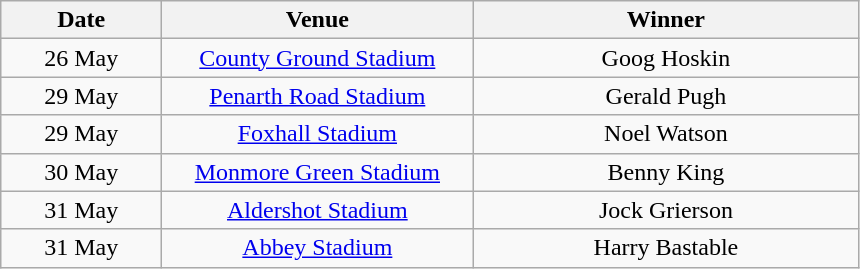<table class="wikitable" style="text-align:center">
<tr>
<th width=100>Date</th>
<th width=200>Venue</th>
<th width=250>Winner</th>
</tr>
<tr>
<td>26 May</td>
<td><a href='#'>County Ground Stadium</a></td>
<td>Goog Hoskin</td>
</tr>
<tr>
<td>29 May</td>
<td><a href='#'>Penarth Road Stadium</a></td>
<td>Gerald Pugh</td>
</tr>
<tr>
<td>29 May</td>
<td><a href='#'>Foxhall Stadium</a></td>
<td>Noel Watson</td>
</tr>
<tr>
<td>30 May</td>
<td><a href='#'>Monmore Green Stadium</a></td>
<td>Benny King</td>
</tr>
<tr>
<td>31 May</td>
<td><a href='#'>Aldershot Stadium</a></td>
<td>Jock Grierson</td>
</tr>
<tr>
<td>31 May</td>
<td><a href='#'>Abbey Stadium</a></td>
<td>Harry Bastable</td>
</tr>
</table>
